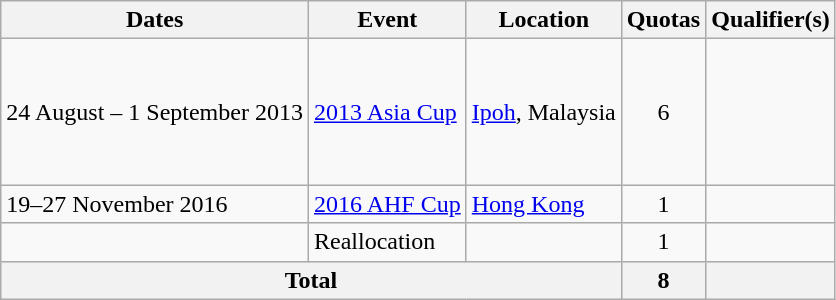<table class="wikitable">
<tr>
<th>Dates</th>
<th>Event</th>
<th>Location</th>
<th>Quotas</th>
<th>Qualifier(s)</th>
</tr>
<tr>
<td>24 August – 1 September 2013</td>
<td><a href='#'>2013 Asia Cup</a></td>
<td><a href='#'>Ipoh</a>, Malaysia</td>
<td align=center>6</td>
<td><br><br><br><br><br></td>
</tr>
<tr>
<td>19–27 November 2016</td>
<td><a href='#'>2016 AHF Cup</a></td>
<td><a href='#'>Hong Kong</a></td>
<td align=center>1</td>
<td><br><s></s></td>
</tr>
<tr>
<td></td>
<td>Reallocation</td>
<td></td>
<td align=center>1</td>
<td></td>
</tr>
<tr>
<th colspan=3>Total</th>
<th>8</th>
<th></th>
</tr>
</table>
